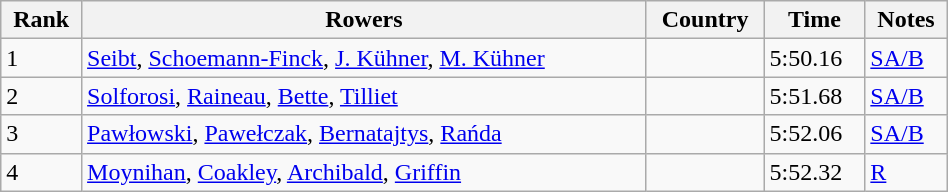<table class="wikitable sortable" width=50%>
<tr>
<th>Rank</th>
<th>Rowers</th>
<th>Country</th>
<th>Time</th>
<th>Notes</th>
</tr>
<tr>
<td>1</td>
<td><a href='#'>Seibt</a>, <a href='#'>Schoemann-Finck</a>, <a href='#'>J. Kühner</a>, <a href='#'>M. Kühner</a></td>
<td></td>
<td>5:50.16</td>
<td><a href='#'>SA/B</a></td>
</tr>
<tr>
<td>2</td>
<td><a href='#'>Solforosi</a>, <a href='#'>Raineau</a>, <a href='#'>Bette</a>, <a href='#'>Tilliet</a></td>
<td></td>
<td>5:51.68</td>
<td><a href='#'>SA/B</a></td>
</tr>
<tr>
<td>3</td>
<td><a href='#'>Pawłowski</a>, <a href='#'>Pawełczak</a>, <a href='#'>Bernatajtys</a>, <a href='#'>Rańda</a></td>
<td></td>
<td>5:52.06</td>
<td><a href='#'>SA/B</a></td>
</tr>
<tr>
<td>4</td>
<td><a href='#'>Moynihan</a>, <a href='#'>Coakley</a>, <a href='#'>Archibald</a>, <a href='#'>Griffin</a></td>
<td></td>
<td>5:52.32</td>
<td><a href='#'>R</a></td>
</tr>
</table>
